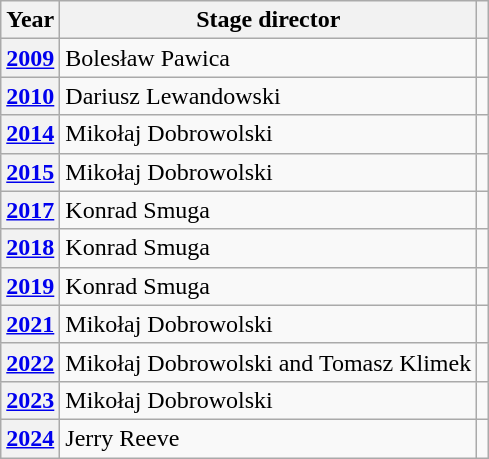<table class="wikitable plainrowheaders">
<tr>
<th>Year</th>
<th>Stage director</th>
<th></th>
</tr>
<tr>
<th scope="row"><a href='#'>2009</a></th>
<td>Bolesław Pawica</td>
<td></td>
</tr>
<tr>
<th scope="row"><a href='#'>2010</a></th>
<td>Dariusz Lewandowski</td>
<td></td>
</tr>
<tr>
<th scope="row"><a href='#'>2014</a></th>
<td>Mikołaj Dobrowolski</td>
<td></td>
</tr>
<tr>
<th scope="row"><a href='#'>2015</a></th>
<td>Mikołaj Dobrowolski</td>
<td></td>
</tr>
<tr>
<th scope="row"><a href='#'>2017</a></th>
<td>Konrad Smuga</td>
<td></td>
</tr>
<tr>
<th scope="row"><a href='#'>2018</a></th>
<td>Konrad Smuga</td>
<td></td>
</tr>
<tr>
<th scope="row"><a href='#'>2019</a></th>
<td>Konrad Smuga</td>
<td></td>
</tr>
<tr>
<th scope="row"><a href='#'>2021</a></th>
<td>Mikołaj Dobrowolski</td>
<td></td>
</tr>
<tr>
<th scope="row"><a href='#'>2022</a></th>
<td>Mikołaj Dobrowolski and Tomasz Klimek</td>
<td></td>
</tr>
<tr>
<th scope="row"><a href='#'>2023</a></th>
<td>Mikołaj Dobrowolski</td>
<td></td>
</tr>
<tr>
<th scope="row"><a href='#'>2024</a></th>
<td>Jerry Reeve</td>
<td></td>
</tr>
</table>
